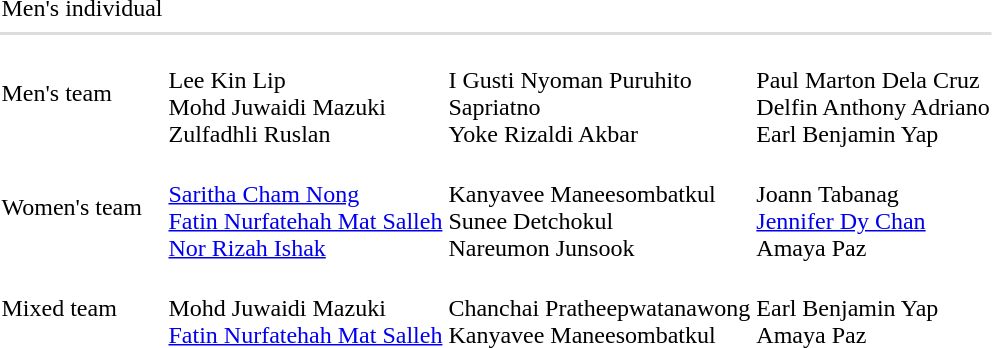<table>
<tr>
<td>Men's individual</td>
<td></td>
<td></td>
<td></td>
</tr>
<tr>
<td></td>
<td></td>
<td></td>
<td></td>
</tr>
<tr style="background:#dddddd;">
<td colspan=7></td>
</tr>
<tr>
<td>Men's team</td>
<td><br>Lee Kin Lip<br>Mohd Juwaidi Mazuki<br>Zulfadhli Ruslan</td>
<td><br>I Gusti Nyoman Puruhito<br>Sapriatno<br>Yoke Rizaldi Akbar</td>
<td nowrap><br>Paul Marton Dela Cruz<br>Delfin Anthony Adriano<br>Earl Benjamin Yap</td>
</tr>
<tr>
<td>Women's team</td>
<td><br><a href='#'>Saritha Cham Nong</a><br><a href='#'>Fatin Nurfatehah Mat Salleh</a><br><a href='#'>Nor Rizah Ishak</a></td>
<td><br>Kanyavee Maneesombatkul<br>Sunee Detchokul<br>Nareumon Junsook</td>
<td><br>Joann Tabanag<br><a href='#'>Jennifer Dy Chan</a><br>Amaya Paz</td>
</tr>
<tr>
<td>Mixed team</td>
<td nowrap><br>Mohd Juwaidi Mazuki<br><a href='#'>Fatin Nurfatehah Mat Salleh</a></td>
<td nowrap><br>Chanchai Pratheepwatanawong<br>Kanyavee Maneesombatkul</td>
<td><br>Earl Benjamin Yap<br>Amaya Paz</td>
</tr>
</table>
